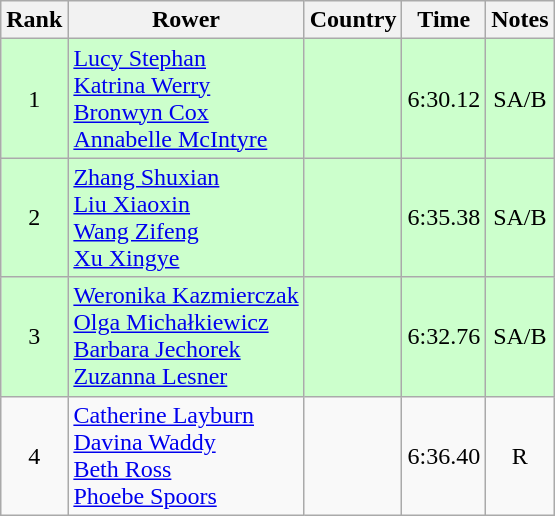<table class="wikitable" style="text-align:center">
<tr>
<th>Rank</th>
<th>Rower</th>
<th>Country</th>
<th>Time</th>
<th>Notes</th>
</tr>
<tr bgcolor=ccffcc>
<td>1</td>
<td align="left"><a href='#'>Lucy Stephan</a><br><a href='#'>Katrina Werry</a><br><a href='#'>Bronwyn Cox</a><br><a href='#'>Annabelle McIntyre</a></td>
<td align="left"></td>
<td>6:30.12</td>
<td>SA/B</td>
</tr>
<tr bgcolor=ccffcc>
<td>2</td>
<td align="left"><a href='#'>Zhang Shuxian</a><br><a href='#'>Liu Xiaoxin</a><br><a href='#'>Wang Zifeng</a><br><a href='#'>Xu Xingye</a></td>
<td align="left"></td>
<td>6:35.38</td>
<td>SA/B</td>
</tr>
<tr bgcolor=ccffcc>
<td>3</td>
<td align="left"><a href='#'>Weronika Kazmierczak</a><br><a href='#'>Olga Michałkiewicz</a><br><a href='#'>Barbara Jechorek</a><br><a href='#'>Zuzanna Lesner</a></td>
<td align="left"></td>
<td>6:32.76</td>
<td>SA/B</td>
</tr>
<tr>
<td>4</td>
<td align="left"><a href='#'>Catherine Layburn</a><br><a href='#'>Davina Waddy</a><br><a href='#'>Beth Ross</a><br><a href='#'>Phoebe Spoors</a></td>
<td align="left"></td>
<td>6:36.40</td>
<td>R</td>
</tr>
</table>
